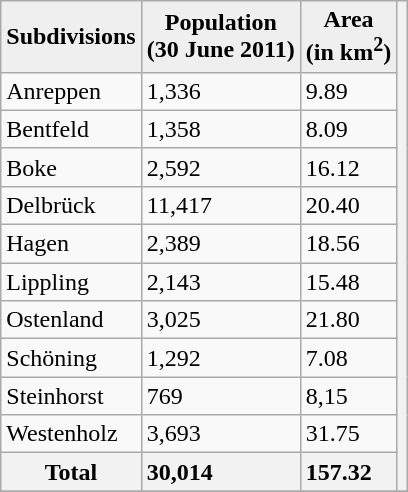<table class="wikitable" style="text-align:left; vertical-align:top;" |>
<tr>
<th style="background:#efefef;">Subdivisions</th>
<th style="background:#efefef;">Population<br> (30 June 2011)</th>
<th style="background:#efefef;">Area<br>(in km<sup>2</sup>)</th>
<th rowspan="12"></th>
</tr>
<tr ---->
<td>Anreppen</td>
<td>1,336</td>
<td>9.89</td>
</tr>
<tr ---->
<td>Bentfeld</td>
<td>1,358</td>
<td>8.09</td>
</tr>
<tr ---->
<td>Boke</td>
<td>2,592</td>
<td>16.12</td>
</tr>
<tr ---->
<td>Delbrück</td>
<td>11,417</td>
<td>20.40</td>
</tr>
<tr ---->
<td>Hagen</td>
<td>2,389</td>
<td>18.56</td>
</tr>
<tr ---->
<td>Lippling</td>
<td>2,143</td>
<td>15.48</td>
</tr>
<tr ---->
<td>Ostenland</td>
<td>3,025</td>
<td>21.80</td>
</tr>
<tr ---->
<td>Schöning</td>
<td>1,292</td>
<td>7.08</td>
</tr>
<tr ---->
<td>Steinhorst</td>
<td>769</td>
<td>8,15</td>
</tr>
<tr ---->
<td>Westenholz</td>
<td>3,693</td>
<td>31.75</td>
</tr>
<tr ---->
<th>Total</th>
<th style="text-align:left;">30,014</th>
<th style="text-align:left;">157.32</th>
</tr>
<tr ---->
</tr>
</table>
